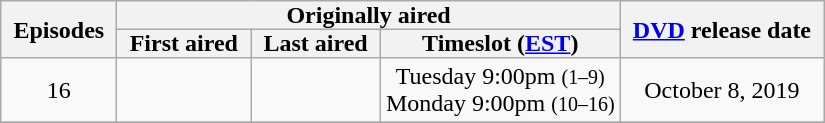<table class="wikitable plainrowheaders" style="text-align:center;">
<tr>
<th style="padding:0 8px;" rowspan="2">Episodes</th>
<th style="padding:0 8px;" colspan="3">Originally aired</th>
<th scope="col" style="padding:0 8px" rowspan="2"><a href='#'>DVD</a> release date</th>
</tr>
<tr>
<th style="padding:0 8px;">First aired</th>
<th style="padding:0 8px;">Last aired</th>
<th style="padding:0 8px;">Timeslot (<a href='#'>EST</a>)</th>
</tr>
<tr>
<td>16</td>
<td></td>
<td></td>
<td>Tuesday 9:00pm <small>(1–9)</small> <br> Monday 9:00pm <small>(10–16)</small></td>
<td colspan="3">October 8, 2019</td>
</tr>
<tr>
</tr>
</table>
